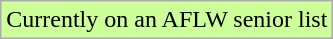<table class="wikitable">
<tr bgcolor="#CCFF99">
<td>Currently on an AFLW senior list</td>
</tr>
</table>
